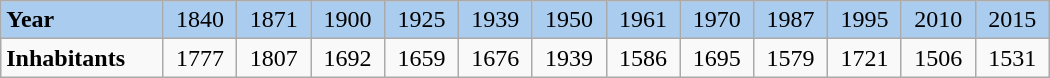<table class="wikitable" width=700>
<tr bgcolor="#aacdef" align=center>
<td align=left><strong>Year</strong></td>
<td>1840</td>
<td>1871</td>
<td>1900</td>
<td>1925</td>
<td>1939</td>
<td>1950</td>
<td>1961</td>
<td>1970</td>
<td>1987</td>
<td>1995</td>
<td>2010</td>
<td>2015</td>
</tr>
<tr align=center>
<td align=left><strong>Inhabitants</strong></td>
<td>1777</td>
<td>1807</td>
<td>1692</td>
<td>1659</td>
<td>1676</td>
<td>1939</td>
<td>1586</td>
<td>1695</td>
<td>1579</td>
<td>1721</td>
<td>1506</td>
<td>1531</td>
</tr>
</table>
